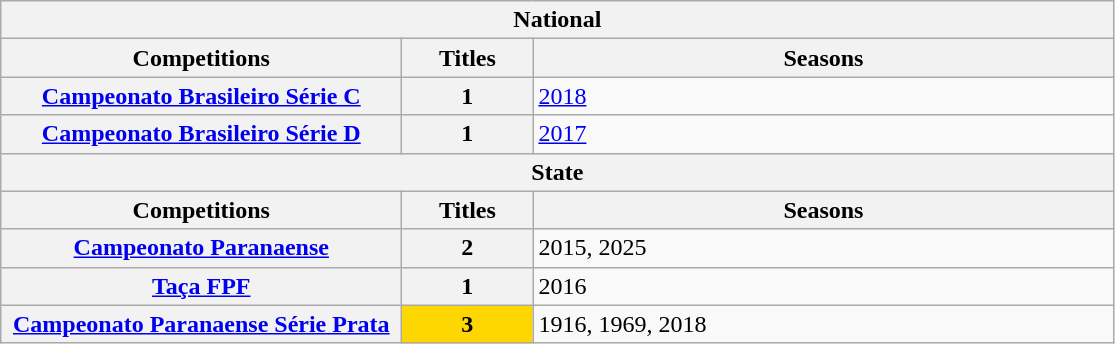<table class="wikitable">
<tr>
<th colspan="3">National</th>
</tr>
<tr>
<th>Competitions</th>
<th>Titles</th>
<th>Seasons</th>
</tr>
<tr>
<th><a href='#'>Campeonato Brasileiro Série C</a></th>
<th>1</th>
<td><a href='#'>2018</a></td>
</tr>
<tr>
<th><a href='#'>Campeonato Brasileiro Série D</a></th>
<th>1</th>
<td><a href='#'>2017</a></td>
</tr>
<tr>
<th colspan="3">State</th>
</tr>
<tr>
<th style="width:260px">Competitions</th>
<th style="width:80px">Titles</th>
<th style="width:380px">Seasons</th>
</tr>
<tr>
<th><a href='#'>Campeonato Paranaense</a></th>
<th>2</th>
<td>2015, 2025</td>
</tr>
<tr>
<th><a href='#'>Taça FPF</a></th>
<th>1</th>
<td>2016</td>
</tr>
<tr>
<th><a href='#'>Campeonato Paranaense Série Prata</a></th>
<td bgcolor="gold" style="text-align:center"><strong>3</strong></td>
<td>1916, 1969, 2018</td>
</tr>
</table>
